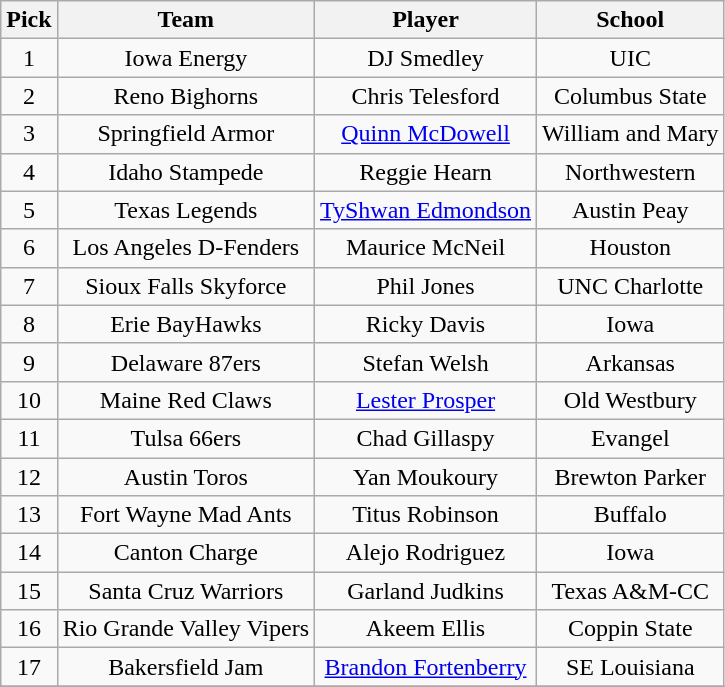<table class="wikitable" style="text-align:center">
<tr>
<th>Pick</th>
<th>Team</th>
<th>Player</th>
<th>School</th>
</tr>
<tr>
<td>1</td>
<td>Iowa Energy</td>
<td>DJ Smedley</td>
<td>UIC</td>
</tr>
<tr>
<td>2</td>
<td>Reno Bighorns</td>
<td>Chris Telesford</td>
<td>Columbus State</td>
</tr>
<tr>
<td>3</td>
<td>Springfield Armor</td>
<td><a href='#'>Quinn McDowell</a></td>
<td>William and Mary</td>
</tr>
<tr>
<td>4</td>
<td>Idaho Stampede</td>
<td>Reggie Hearn</td>
<td>Northwestern</td>
</tr>
<tr>
<td>5</td>
<td>Texas Legends</td>
<td><a href='#'>TyShwan Edmondson</a></td>
<td>Austin Peay</td>
</tr>
<tr>
<td>6</td>
<td>Los Angeles D-Fenders</td>
<td>Maurice McNeil</td>
<td>Houston</td>
</tr>
<tr>
<td>7</td>
<td>Sioux Falls Skyforce</td>
<td>Phil Jones</td>
<td>UNC Charlotte</td>
</tr>
<tr>
<td>8</td>
<td>Erie BayHawks</td>
<td>Ricky Davis</td>
<td>Iowa</td>
</tr>
<tr>
<td>9</td>
<td>Delaware 87ers</td>
<td>Stefan Welsh</td>
<td>Arkansas</td>
</tr>
<tr>
<td>10</td>
<td>Maine Red Claws</td>
<td><a href='#'>Lester Prosper</a></td>
<td>Old Westbury</td>
</tr>
<tr>
<td>11</td>
<td>Tulsa 66ers</td>
<td>Chad Gillaspy</td>
<td>Evangel</td>
</tr>
<tr>
<td>12</td>
<td>Austin Toros</td>
<td>Yan Moukoury</td>
<td>Brewton Parker</td>
</tr>
<tr>
<td>13</td>
<td>Fort Wayne Mad Ants</td>
<td>Titus Robinson</td>
<td>Buffalo</td>
</tr>
<tr>
<td>14</td>
<td>Canton Charge</td>
<td>Alejo Rodriguez</td>
<td>Iowa</td>
</tr>
<tr>
<td>15</td>
<td>Santa Cruz Warriors</td>
<td>Garland Judkins</td>
<td>Texas A&M-CC</td>
</tr>
<tr>
<td>16</td>
<td>Rio Grande Valley Vipers</td>
<td>Akeem Ellis</td>
<td>Coppin State</td>
</tr>
<tr>
<td>17</td>
<td>Bakersfield Jam</td>
<td><a href='#'>Brandon Fortenberry</a></td>
<td>SE Louisiana</td>
</tr>
<tr>
</tr>
</table>
